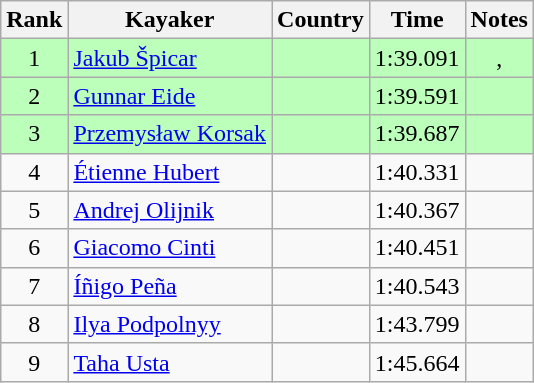<table class="wikitable" style="text-align:center">
<tr>
<th>Rank</th>
<th>Kayaker</th>
<th>Country</th>
<th>Time</th>
<th>Notes</th>
</tr>
<tr bgcolor=bbffbb>
<td>1</td>
<td align=left><a href='#'>Jakub Špicar</a></td>
<td align=left></td>
<td>1:39.091</td>
<td>, <strong></strong></td>
</tr>
<tr bgcolor=bbffbb>
<td>2</td>
<td align=left><a href='#'>Gunnar Eide</a></td>
<td align=left></td>
<td>1:39.591</td>
<td></td>
</tr>
<tr bgcolor=bbffbb>
<td>3</td>
<td align=left><a href='#'>Przemysław Korsak</a></td>
<td align=left></td>
<td>1:39.687</td>
<td></td>
</tr>
<tr>
<td>4</td>
<td align=left><a href='#'>Étienne Hubert</a></td>
<td align=left></td>
<td>1:40.331</td>
<td></td>
</tr>
<tr>
<td>5</td>
<td align=left><a href='#'>Andrej Olijnik</a></td>
<td align=left></td>
<td>1:40.367</td>
<td></td>
</tr>
<tr>
<td>6</td>
<td align=left><a href='#'>Giacomo Cinti</a></td>
<td align=left></td>
<td>1:40.451</td>
<td></td>
</tr>
<tr>
<td>7</td>
<td align=left><a href='#'>Íñigo Peña</a></td>
<td align=left></td>
<td>1:40.543</td>
<td></td>
</tr>
<tr>
<td>8</td>
<td align=left><a href='#'>Ilya Podpolnyy</a></td>
<td align=left></td>
<td>1:43.799</td>
<td></td>
</tr>
<tr>
<td>9</td>
<td align=left><a href='#'>Taha Usta</a></td>
<td align=left></td>
<td>1:45.664</td>
<td></td>
</tr>
</table>
